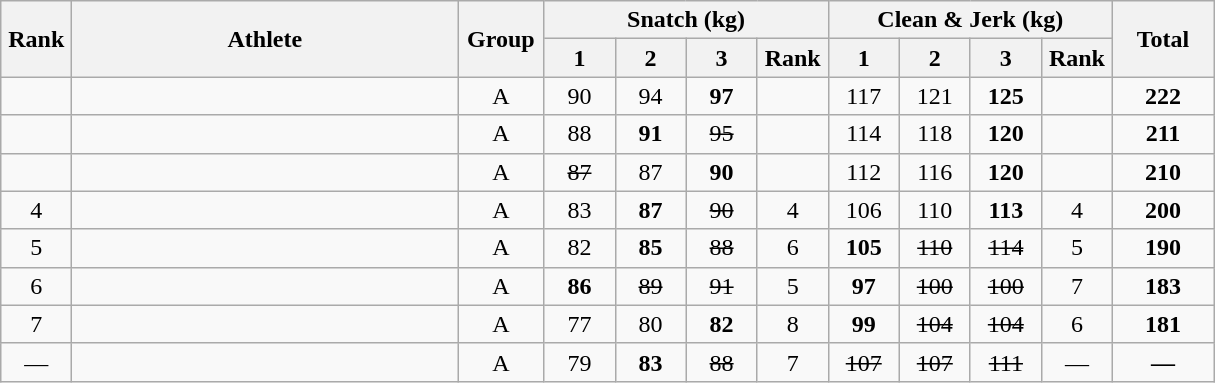<table class = "wikitable" style="text-align:center;">
<tr>
<th rowspan=2 width=40>Rank</th>
<th rowspan=2 width=250>Athlete</th>
<th rowspan=2 width=50>Group</th>
<th colspan=4>Snatch (kg)</th>
<th colspan=4>Clean & Jerk (kg)</th>
<th rowspan=2 width=60>Total</th>
</tr>
<tr>
<th width=40>1</th>
<th width=40>2</th>
<th width=40>3</th>
<th width=40>Rank</th>
<th width=40>1</th>
<th width=40>2</th>
<th width=40>3</th>
<th width=40>Rank</th>
</tr>
<tr>
<td></td>
<td align=left></td>
<td>A</td>
<td>90</td>
<td>94</td>
<td><strong>97</strong></td>
<td></td>
<td>117</td>
<td>121</td>
<td><strong>125</strong></td>
<td></td>
<td><strong>222</strong></td>
</tr>
<tr>
<td></td>
<td align=left></td>
<td>A</td>
<td>88</td>
<td><strong>91</strong></td>
<td><s>95</s></td>
<td></td>
<td>114</td>
<td>118</td>
<td><strong>120</strong></td>
<td></td>
<td><strong>211</strong></td>
</tr>
<tr>
<td></td>
<td align=left></td>
<td>A</td>
<td><s>87</s></td>
<td>87</td>
<td><strong>90</strong></td>
<td></td>
<td>112</td>
<td>116</td>
<td><strong>120</strong></td>
<td></td>
<td><strong>210</strong></td>
</tr>
<tr>
<td>4</td>
<td align=left></td>
<td>A</td>
<td>83</td>
<td><strong>87</strong></td>
<td><s>90</s></td>
<td>4</td>
<td>106</td>
<td>110</td>
<td><strong>113</strong></td>
<td>4</td>
<td><strong>200</strong></td>
</tr>
<tr>
<td>5</td>
<td align=left></td>
<td>A</td>
<td>82</td>
<td><strong>85</strong></td>
<td><s>88</s></td>
<td>6</td>
<td><strong>105</strong></td>
<td><s>110</s></td>
<td><s>114</s></td>
<td>5</td>
<td><strong>190</strong></td>
</tr>
<tr>
<td>6</td>
<td align=left></td>
<td>A</td>
<td><strong>86</strong></td>
<td><s>89</s></td>
<td><s>91</s></td>
<td>5</td>
<td><strong>97</strong></td>
<td><s>100</s></td>
<td><s>100</s></td>
<td>7</td>
<td><strong>183</strong></td>
</tr>
<tr>
<td>7</td>
<td align=left></td>
<td>A</td>
<td>77</td>
<td>80</td>
<td><strong>82</strong></td>
<td>8</td>
<td><strong>99</strong></td>
<td><s>104</s></td>
<td><s>104</s></td>
<td>6</td>
<td><strong>181</strong></td>
</tr>
<tr>
<td>—</td>
<td align=left></td>
<td>A</td>
<td>79</td>
<td><strong>83</strong></td>
<td><s>88</s></td>
<td>7</td>
<td><s>107</s></td>
<td><s>107</s></td>
<td><s>111</s></td>
<td>—</td>
<td><strong>—</strong></td>
</tr>
</table>
